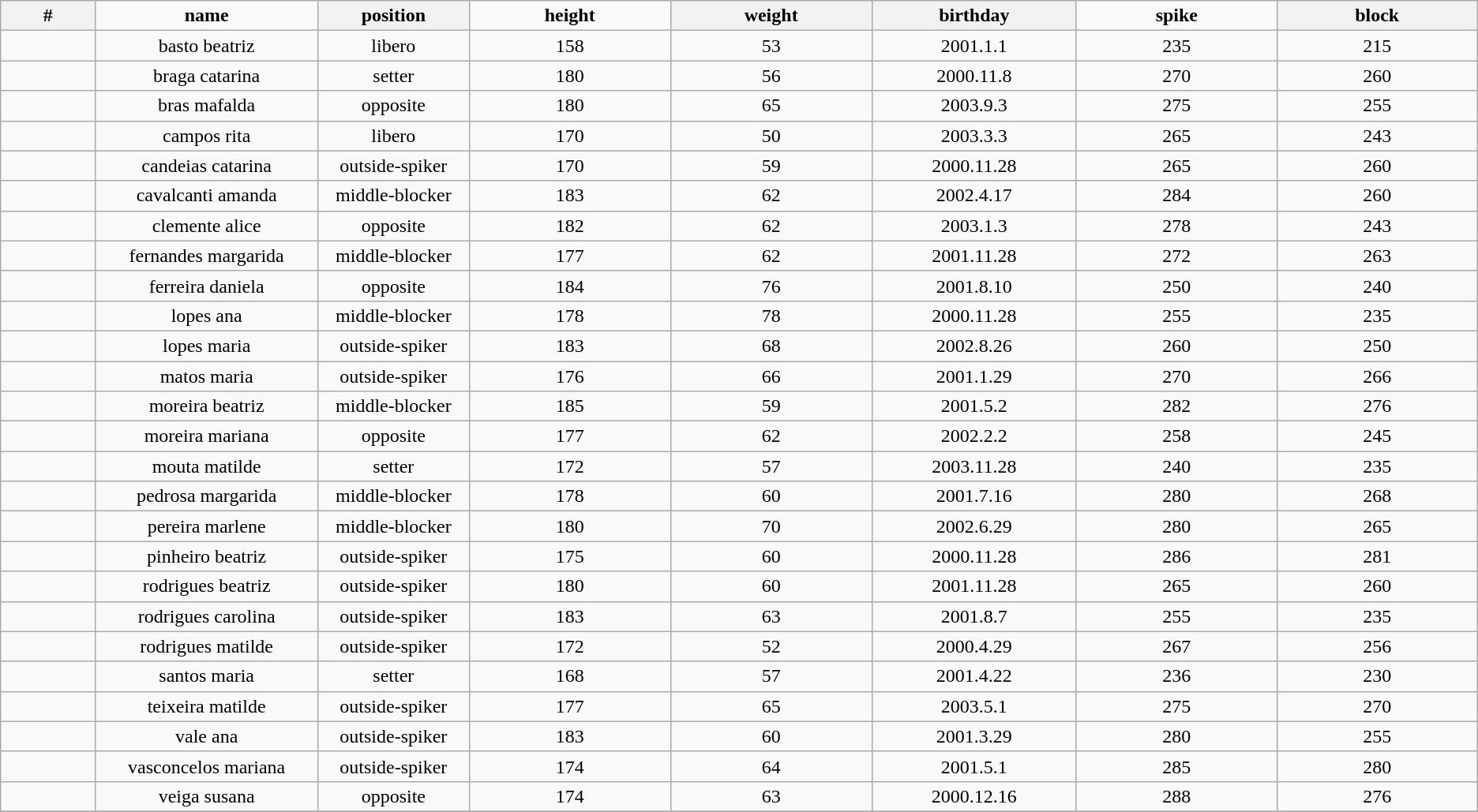<table class="wikitable sortable" style="text-align:center;">
<tr>
<th style="width:5em">#</th>
<td style="width:12em"><strong>name</strong></td>
<th style="width:8em"><strong>position</strong></th>
<td style="width:11em"><strong>height</strong></td>
<th style="width:11em"><strong>weight</strong></th>
<th style="width:11em"><strong>birthday</strong></th>
<td style="width:11em"><strong>spike</strong></td>
<th style="width:11em"><strong>block</strong></th>
</tr>
<tr>
<td></td>
<td>basto beatriz</td>
<td>libero</td>
<td>158</td>
<td>53</td>
<td>2001.1.1</td>
<td>235</td>
<td>215</td>
</tr>
<tr>
<td></td>
<td>braga catarina</td>
<td>setter</td>
<td>180</td>
<td>56</td>
<td>2000.11.8</td>
<td>270</td>
<td>260</td>
</tr>
<tr>
<td></td>
<td>bras mafalda</td>
<td>opposite</td>
<td>180</td>
<td>65</td>
<td>2003.9.3</td>
<td>275</td>
<td>255</td>
</tr>
<tr>
<td></td>
<td>campos rita</td>
<td>libero</td>
<td>170</td>
<td>50</td>
<td>2003.3.3</td>
<td>265</td>
<td>243</td>
</tr>
<tr>
<td></td>
<td>candeias catarina</td>
<td>outside-spiker</td>
<td>170</td>
<td>59</td>
<td>2000.11.28</td>
<td>265</td>
<td>260</td>
</tr>
<tr>
<td></td>
<td>cavalcanti amanda</td>
<td>middle-blocker</td>
<td>183</td>
<td>62</td>
<td>2002.4.17</td>
<td>284</td>
<td>260</td>
</tr>
<tr>
<td></td>
<td>clemente alice</td>
<td>opposite</td>
<td>182</td>
<td>62</td>
<td>2003.1.3</td>
<td>278</td>
<td>243</td>
</tr>
<tr>
<td></td>
<td>fernandes margarida</td>
<td>middle-blocker</td>
<td>177</td>
<td>62</td>
<td>2001.11.28</td>
<td>272</td>
<td>263</td>
</tr>
<tr>
<td></td>
<td>ferreira daniela</td>
<td>opposite</td>
<td>184</td>
<td>76</td>
<td>2001.8.10</td>
<td>250</td>
<td>240</td>
</tr>
<tr>
<td></td>
<td>lopes ana</td>
<td>middle-blocker</td>
<td>178</td>
<td>78</td>
<td>2000.11.28</td>
<td>255</td>
<td>235</td>
</tr>
<tr>
<td></td>
<td>lopes maria</td>
<td>outside-spiker</td>
<td>183</td>
<td>68</td>
<td>2002.8.26</td>
<td>260</td>
<td>250</td>
</tr>
<tr>
<td></td>
<td>matos maria</td>
<td>outside-spiker</td>
<td>176</td>
<td>66</td>
<td>2001.1.29</td>
<td>270</td>
<td>266</td>
</tr>
<tr>
<td></td>
<td>moreira beatriz</td>
<td>middle-blocker</td>
<td>185</td>
<td>59</td>
<td>2001.5.2</td>
<td>282</td>
<td>276</td>
</tr>
<tr>
<td></td>
<td>moreira mariana</td>
<td>opposite</td>
<td>177</td>
<td>62</td>
<td>2002.2.2</td>
<td>258</td>
<td>245</td>
</tr>
<tr>
<td></td>
<td>mouta matilde</td>
<td>setter</td>
<td>172</td>
<td>57</td>
<td>2003.11.28</td>
<td>240</td>
<td>235</td>
</tr>
<tr>
<td></td>
<td>pedrosa margarida</td>
<td>middle-blocker</td>
<td>178</td>
<td>60</td>
<td>2001.7.16</td>
<td>280</td>
<td>268</td>
</tr>
<tr>
<td></td>
<td>pereira marlene</td>
<td>middle-blocker</td>
<td>180</td>
<td>70</td>
<td>2002.6.29</td>
<td>280</td>
<td>265</td>
</tr>
<tr>
<td></td>
<td>pinheiro beatriz</td>
<td>outside-spiker</td>
<td>175</td>
<td>60</td>
<td>2000.11.28</td>
<td>286</td>
<td>281</td>
</tr>
<tr>
<td></td>
<td>rodrigues beatriz</td>
<td>outside-spiker</td>
<td>180</td>
<td>60</td>
<td>2001.11.28</td>
<td>265</td>
<td>260</td>
</tr>
<tr>
<td></td>
<td>rodrigues carolina</td>
<td>outside-spiker</td>
<td>183</td>
<td>63</td>
<td>2001.8.7</td>
<td>255</td>
<td>235</td>
</tr>
<tr>
<td></td>
<td>rodrigues matilde</td>
<td>outside-spiker</td>
<td>172</td>
<td>52</td>
<td>2000.4.29</td>
<td>267</td>
<td>256</td>
</tr>
<tr>
<td></td>
<td>santos maria</td>
<td>setter</td>
<td>168</td>
<td>57</td>
<td>2001.4.22</td>
<td>236</td>
<td>230</td>
</tr>
<tr>
<td></td>
<td>teixeira matilde</td>
<td>outside-spiker</td>
<td>177</td>
<td>65</td>
<td>2003.5.1</td>
<td>275</td>
<td>270</td>
</tr>
<tr>
<td></td>
<td>vale ana</td>
<td>outside-spiker</td>
<td>183</td>
<td>60</td>
<td>2001.3.29</td>
<td>280</td>
<td>255</td>
</tr>
<tr>
<td></td>
<td>vasconcelos mariana</td>
<td>outside-spiker</td>
<td>174</td>
<td>64</td>
<td>2001.5.1</td>
<td>285</td>
<td>280</td>
</tr>
<tr>
<td></td>
<td>veiga susana</td>
<td>opposite</td>
<td>174</td>
<td>63</td>
<td>2000.12.16</td>
<td>288</td>
<td>276</td>
</tr>
<tr>
</tr>
</table>
